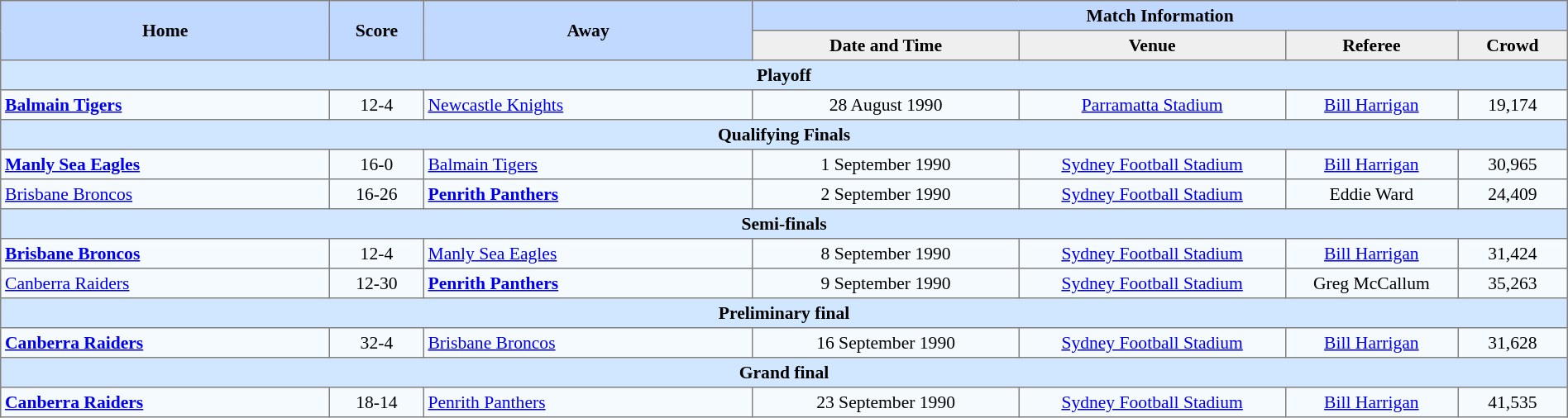<table border=1 style="border-collapse:collapse; font-size:90%; text-align:center;" cellpadding=3 cellspacing=0 width=100%>
<tr bgcolor=#C1D8FF>
<th rowspan=2 width=21%>Home</th>
<th rowspan=2 width=6%>Score</th>
<th rowspan=2 width=21%>Away</th>
<th colspan=6>Match Information</th>
</tr>
<tr bgcolor=#EFEFEF>
<th width=17%>Date and Time</th>
<th width=17%>Venue</th>
<th width=11%>Referee</th>
<th width=7%>Crowd</th>
</tr>
<tr bgcolor="#D0E7FF">
<td colspan=7><strong>Playoff</strong></td>
</tr>
<tr bgcolor=#F5FAFF>
<td align=left> <strong><a href='#'>Balmain Tigers</a></strong></td>
<td>12-4</td>
<td align=left> <a href='#'>Newcastle Knights</a></td>
<td>28 August 1990</td>
<td><a href='#'>Parramatta Stadium</a></td>
<td><a href='#'>Bill Harrigan</a></td>
<td>19,174</td>
</tr>
<tr bgcolor="#D0E7FF">
<td colspan=7><strong>Qualifying Finals</strong></td>
</tr>
<tr bgcolor=#F5FAFF>
<td align=left> <strong><a href='#'>Manly Sea Eagles</a></strong></td>
<td>16-0</td>
<td align=left> <a href='#'>Balmain Tigers</a></td>
<td>1 September 1990</td>
<td><a href='#'>Sydney Football Stadium</a></td>
<td><a href='#'>Bill Harrigan</a></td>
<td>30,965</td>
</tr>
<tr bgcolor=#F5FAFF>
<td align=left> <a href='#'>Brisbane Broncos</a></td>
<td>16-26</td>
<td align=left> <strong><a href='#'>Penrith Panthers</a></strong></td>
<td>2 September 1990</td>
<td><a href='#'>Sydney Football Stadium</a></td>
<td>Eddie Ward</td>
<td>24,409</td>
</tr>
<tr bgcolor="#D0E7FF">
<td colspan=7><strong>Semi-finals</strong></td>
</tr>
<tr bgcolor=#F5FAFF>
<td align=left> <strong><a href='#'>Brisbane Broncos</a></strong></td>
<td>12-4</td>
<td align=left> <a href='#'>Manly Sea Eagles</a></td>
<td>8 September 1990</td>
<td><a href='#'>Sydney Football Stadium</a></td>
<td><a href='#'>Bill Harrigan</a></td>
<td>31,424</td>
</tr>
<tr bgcolor=#F5FAFF>
<td align=left> <a href='#'>Canberra Raiders</a></td>
<td>12-30</td>
<td align=left> <strong><a href='#'>Penrith Panthers</a></strong></td>
<td>9 September 1990</td>
<td><a href='#'>Sydney Football Stadium</a></td>
<td>Greg McCallum</td>
<td>35,263</td>
</tr>
<tr bgcolor="#D0E7FF">
<td colspan=7><strong>Preliminary final</strong></td>
</tr>
<tr bgcolor=#F5FAFF>
<td align=left> <strong><a href='#'>Canberra Raiders</a></strong></td>
<td>32-4</td>
<td align=left> <a href='#'>Brisbane Broncos</a></td>
<td>16 September 1990</td>
<td><a href='#'>Sydney Football Stadium</a></td>
<td><a href='#'>Bill Harrigan</a></td>
<td>31,628</td>
</tr>
<tr bgcolor="#D0E7FF">
<td colspan=7><strong>Grand final</strong></td>
</tr>
<tr bgcolor=#F5FAFF>
<td align=left> <strong><a href='#'>Canberra Raiders</a></strong></td>
<td>18-14</td>
<td align=left> <a href='#'>Penrith Panthers</a></td>
<td>23 September 1990</td>
<td><a href='#'>Sydney Football Stadium</a></td>
<td><a href='#'>Bill Harrigan</a></td>
<td>41,535</td>
</tr>
</table>
